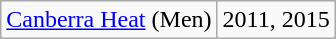<table class="wikitable">
<tr>
<td><a href='#'>Canberra Heat</a> (Men)</td>
<td>2011, 2015</td>
</tr>
</table>
